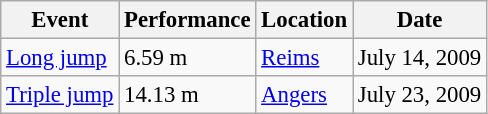<table class="wikitable" style="border-collapse: collapse; font-size: 95%;">
<tr>
<th scope="col">Event</th>
<th scope="col">Performance</th>
<th scope="col">Location</th>
<th scope="col">Date</th>
</tr>
<tr>
<td><a href='#'>Long jump</a></td>
<td>6.59 m</td>
<td><a href='#'>Reims</a></td>
<td>July 14, 2009</td>
</tr>
<tr>
<td><a href='#'>Triple jump</a></td>
<td>14.13 m</td>
<td><a href='#'>Angers</a></td>
<td>July 23, 2009</td>
</tr>
</table>
